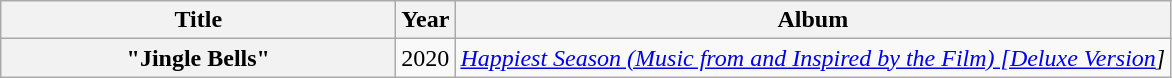<table class="wikitable plainrowheaders" style="text-align:center;" border="1">
<tr>
<th scope="col" style="width:16em;">Title</th>
<th scope="col">Year</th>
<th scope="col">Album</th>
</tr>
<tr>
<th scope="row">"Jingle Bells"</th>
<td>2020</td>
<td><em><a href='#'>Happiest Season (Music from and Inspired by the Film) [Deluxe Version</a>]</em></td>
</tr>
</table>
